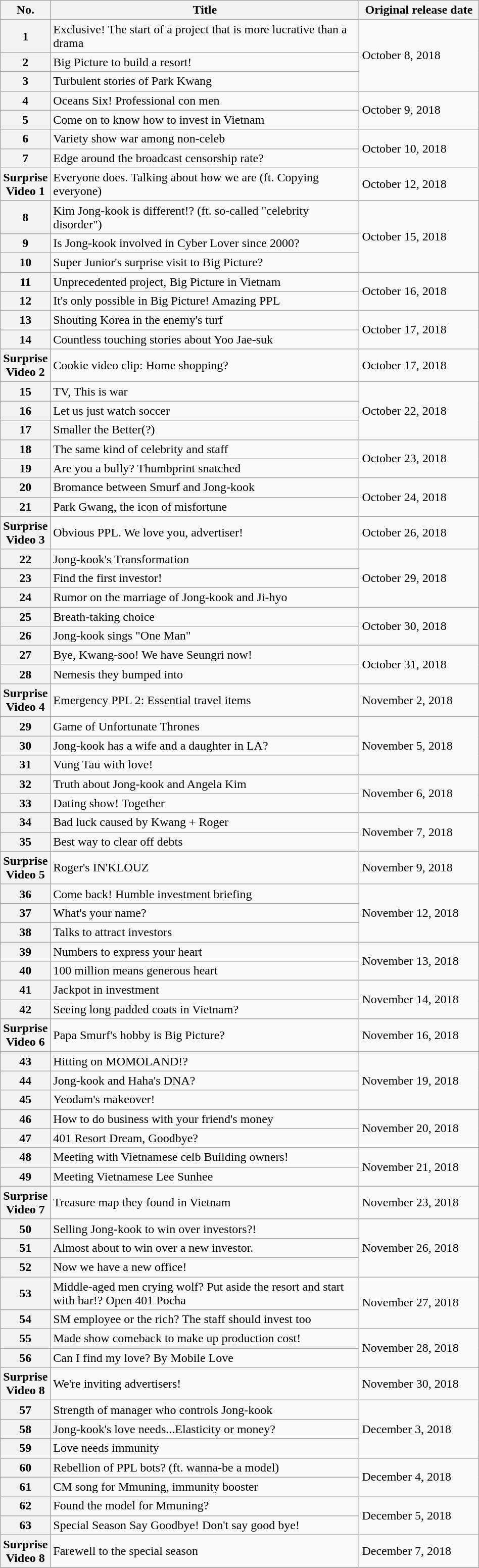<table class="wikitable sortable mw-collapsible">
<tr>
<th width=50>No.</th>
<th width=400>Title</th>
<th width=150>Original release date</th>
</tr>
<tr>
<th>1</th>
<td>Exclusive! The start of a project that is more lucrative than a drama</td>
<td rowspan="3">October 8, 2018</td>
</tr>
<tr>
<th>2</th>
<td>Big Picture to build a resort!</td>
</tr>
<tr>
<th>3</th>
<td>Turbulent stories of Park Kwang</td>
</tr>
<tr>
<th>4</th>
<td>Oceans Six! Professional con men</td>
<td rowspan="2">October 9, 2018</td>
</tr>
<tr>
<th>5</th>
<td>Come on to know how to invest in Vietnam</td>
</tr>
<tr>
<th>6</th>
<td>Variety show war among non-celeb</td>
<td rowspan="2">October 10, 2018</td>
</tr>
<tr>
<th>7</th>
<td>Edge around the broadcast censorship rate?</td>
</tr>
<tr>
<th>Surprise Video 1</th>
<td>Everyone does. Talking about how we are (ft. Copying everyone)</td>
<td>October 12, 2018</td>
</tr>
<tr>
<th>8</th>
<td>Kim Jong-kook is different!? (ft. so-called "celebrity disorder")</td>
<td rowspan="3">October 15, 2018</td>
</tr>
<tr>
<th>9</th>
<td>Is Jong-kook involved in Cyber Lover since 2000?</td>
</tr>
<tr>
<th>10</th>
<td>Super Junior's surprise visit to Big Picture?</td>
</tr>
<tr>
<th>11</th>
<td>Unprecedented project, Big Picture in Vietnam</td>
<td rowspan="2">October 16, 2018</td>
</tr>
<tr>
<th>12</th>
<td>It's only possible in Big Picture! Amazing PPL</td>
</tr>
<tr>
<th>13</th>
<td>Shouting Korea in the enemy's turf</td>
<td rowspan="2">October 17, 2018</td>
</tr>
<tr>
<th>14</th>
<td>Countless touching stories about Yoo Jae-suk</td>
</tr>
<tr>
<th>Surprise Video 2</th>
<td>Cookie video clip: Home shopping?</td>
<td>October 17, 2018</td>
</tr>
<tr>
<th>15</th>
<td>TV, This is war</td>
<td rowspan="3">October 22, 2018</td>
</tr>
<tr>
<th>16</th>
<td>Let us just watch soccer</td>
</tr>
<tr>
<th>17</th>
<td>Smaller the Better(?)</td>
</tr>
<tr>
<th>18</th>
<td>The same kind of celebrity and staff</td>
<td rowspan="2">October 23, 2018</td>
</tr>
<tr>
<th>19</th>
<td>Are you a bully? Thumbprint snatched</td>
</tr>
<tr>
<th>20</th>
<td>Bromance between Smurf and Jong-kook</td>
<td rowspan="2">October 24, 2018</td>
</tr>
<tr>
<th>21</th>
<td>Park Gwang, the icon of misfortune</td>
</tr>
<tr>
<th>Surprise Video 3</th>
<td>Obvious PPL. We love you, advertiser!</td>
<td>October 26, 2018</td>
</tr>
<tr>
<th>22</th>
<td>Jong-kook's Transformation</td>
<td rowspan="3">October 29, 2018</td>
</tr>
<tr>
<th>23</th>
<td>Find the first investor!</td>
</tr>
<tr>
<th>24</th>
<td>Rumor on the marriage of Jong-kook and Ji-hyo</td>
</tr>
<tr>
<th>25</th>
<td>Breath-taking choice</td>
<td rowspan="2">October 30, 2018</td>
</tr>
<tr>
<th>26</th>
<td>Jong-kook sings "One Man"</td>
</tr>
<tr>
<th>27</th>
<td>Bye, Kwang-soo! We have Seungri now!</td>
<td rowspan="2">October 31, 2018</td>
</tr>
<tr>
<th>28</th>
<td>Nemesis they bumped into</td>
</tr>
<tr>
<th>Surprise Video 4</th>
<td>Emergency PPL 2: Essential travel items</td>
<td>November 2, 2018</td>
</tr>
<tr>
<th>29</th>
<td>Game of Unfortunate Thrones</td>
<td rowspan="3">November 5, 2018</td>
</tr>
<tr>
<th>30</th>
<td>Jong-kook has a wife and a daughter in LA?</td>
</tr>
<tr>
<th>31</th>
<td>Vung Tau with love!</td>
</tr>
<tr>
<th>32</th>
<td>Truth about Jong-kook and Angela Kim</td>
<td rowspan="2">November 6, 2018</td>
</tr>
<tr>
<th>33</th>
<td>Dating show! Together</td>
</tr>
<tr>
<th>34</th>
<td>Bad luck caused by Kwang + Roger</td>
<td rowspan="2">November 7, 2018</td>
</tr>
<tr>
<th>35</th>
<td>Best way to clear off debts</td>
</tr>
<tr>
<th>Surprise Video 5</th>
<td>Roger's IN'KLOUZ</td>
<td>November 9, 2018</td>
</tr>
<tr>
<th>36</th>
<td>Come back! Humble investment briefing</td>
<td rowspan="3">November 12, 2018</td>
</tr>
<tr>
<th>37</th>
<td>What's your name?</td>
</tr>
<tr>
<th>38</th>
<td>Talks to attract investors</td>
</tr>
<tr>
<th>39</th>
<td>Numbers to express your heart</td>
<td rowspan="2">November 13, 2018</td>
</tr>
<tr>
<th>40</th>
<td>100 million means generous heart</td>
</tr>
<tr>
<th>41</th>
<td>Jackpot in investment</td>
<td rowspan="2">November 14, 2018</td>
</tr>
<tr>
<th>42</th>
<td>Seeing long padded coats in Vietnam?</td>
</tr>
<tr>
<th>Surprise Video 6</th>
<td>Papa Smurf's hobby is Big Picture?</td>
<td>November 16, 2018</td>
</tr>
<tr>
<th>43</th>
<td>Hitting on MOMOLAND!?</td>
<td rowspan="3">November 19, 2018</td>
</tr>
<tr>
<th>44</th>
<td>Jong-kook and Haha's DNA?</td>
</tr>
<tr>
<th>45</th>
<td>Yeodam's makeover!</td>
</tr>
<tr>
<th>46</th>
<td>How to do business with your friend's money</td>
<td rowspan="2">November 20, 2018</td>
</tr>
<tr>
<th>47</th>
<td>401 Resort Dream, Goodbye?</td>
</tr>
<tr>
<th>48</th>
<td>Meeting with Vietnamese celb Building owners!</td>
<td rowspan="2">November 21, 2018</td>
</tr>
<tr>
<th>49</th>
<td>Meeting Vietnamese Lee Sunhee</td>
</tr>
<tr>
<th>Surprise Video 7</th>
<td>Treasure map they found in Vietnam</td>
<td>November 23, 2018</td>
</tr>
<tr>
<th>50</th>
<td>Selling Jong-kook to win over investors?!</td>
<td rowspan="3">November 26, 2018</td>
</tr>
<tr>
<th>51</th>
<td>Almost about to win over a new investor.</td>
</tr>
<tr>
<th>52</th>
<td>Now we have a new office!</td>
</tr>
<tr>
<th>53</th>
<td>Middle-aged men crying wolf? Put aside the resort and start with bar!? Open 401 Pocha</td>
<td rowspan="2">November 27, 2018</td>
</tr>
<tr>
<th>54</th>
<td>SM  employee or the rich? The staff should invest too</td>
</tr>
<tr>
<th>55</th>
<td>Made show comeback to make up production cost!</td>
<td rowspan="2">November 28, 2018</td>
</tr>
<tr>
<th>56</th>
<td>Can I find my love? By Mobile Love</td>
</tr>
<tr>
<th>Surprise Video 8</th>
<td>We're inviting advertisers!</td>
<td>November 30, 2018</td>
</tr>
<tr>
<th>57</th>
<td>Strength of manager who controls Jong-kook</td>
<td rowspan="3">December 3, 2018</td>
</tr>
<tr>
<th>58</th>
<td>Jong-kook's love needs...Elasticity or money?</td>
</tr>
<tr>
<th>59</th>
<td>Love needs immunity</td>
</tr>
<tr>
<th>60</th>
<td>Rebellion of PPL bots? (ft. wanna-be a model)</td>
<td rowspan="2">December 4, 2018</td>
</tr>
<tr>
<th>61</th>
<td>CM song for Mmuning, immunity booster</td>
</tr>
<tr>
<th>62</th>
<td>Found the model for Mmuning?</td>
<td rowspan="2">December 5, 2018</td>
</tr>
<tr>
<th>63</th>
<td>Special Season Say Goodbye! Don't say good bye!</td>
</tr>
<tr>
<th>Surprise Video 8</th>
<td>Farewell to the special season</td>
<td>December 7, 2018</td>
</tr>
<tr>
</tr>
</table>
